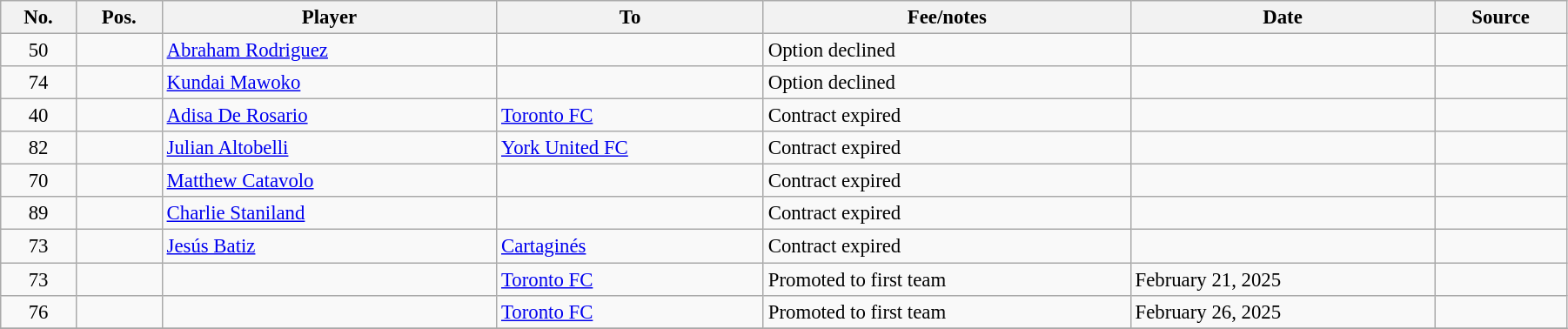<table class="wikitable sortable" style=" font-size:95%; width:95%; text-align:left;">
<tr>
<th>No.</th>
<th>Pos.</th>
<th>Player</th>
<th>To</th>
<th>Fee/notes</th>
<th>Date</th>
<th>Source</th>
</tr>
<tr>
<td align=center>50</td>
<td align=center></td>
<td> <a href='#'>Abraham Rodriguez</a></td>
<td></td>
<td>Option declined</td>
<td></td>
<td></td>
</tr>
<tr>
<td align=center>74</td>
<td align=center></td>
<td> <a href='#'>Kundai Mawoko</a></td>
<td></td>
<td>Option declined</td>
<td></td>
<td></td>
</tr>
<tr>
<td align=center>40</td>
<td align=center></td>
<td> <a href='#'>Adisa De Rosario</a></td>
<td> <a href='#'>Toronto FC</a></td>
<td>Contract expired</td>
<td></td>
<td></td>
</tr>
<tr>
<td align=center>82</td>
<td align=center></td>
<td> <a href='#'>Julian Altobelli</a></td>
<td> <a href='#'>York United FC</a></td>
<td>Contract expired</td>
<td></td>
<td></td>
</tr>
<tr>
<td align=center>70</td>
<td align=center></td>
<td> <a href='#'>Matthew Catavolo</a></td>
<td></td>
<td>Contract expired</td>
<td></td>
<td></td>
</tr>
<tr>
<td align=center>89</td>
<td align=center></td>
<td> <a href='#'>Charlie Staniland</a></td>
<td></td>
<td>Contract expired</td>
<td></td>
<td></td>
</tr>
<tr>
<td align=center>73</td>
<td align=center></td>
<td> <a href='#'>Jesús Batiz</a></td>
<td> <a href='#'>Cartaginés</a></td>
<td>Contract expired</td>
<td></td>
<td></td>
</tr>
<tr>
<td align=center>73</td>
<td align=center></td>
<td></td>
<td> <a href='#'>Toronto FC</a></td>
<td>Promoted to first team</td>
<td>February 21, 2025</td>
<td></td>
</tr>
<tr>
<td align=center>76</td>
<td align=center></td>
<td></td>
<td> <a href='#'>Toronto FC</a></td>
<td>Promoted to first team</td>
<td>February 26, 2025</td>
<td></td>
</tr>
<tr>
</tr>
</table>
